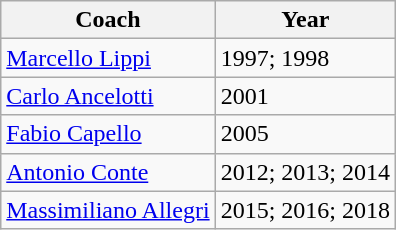<table class="wikitable">
<tr>
<th>Coach</th>
<th>Year</th>
</tr>
<tr>
<td> <a href='#'>Marcello Lippi</a></td>
<td>1997; 1998</td>
</tr>
<tr>
<td> <a href='#'>Carlo Ancelotti</a></td>
<td>2001</td>
</tr>
<tr>
<td> <a href='#'>Fabio Capello</a></td>
<td>2005</td>
</tr>
<tr>
<td> <a href='#'>Antonio Conte</a></td>
<td>2012; 2013; 2014</td>
</tr>
<tr>
<td> <a href='#'>Massimiliano Allegri</a></td>
<td>2015; 2016; 2018</td>
</tr>
</table>
